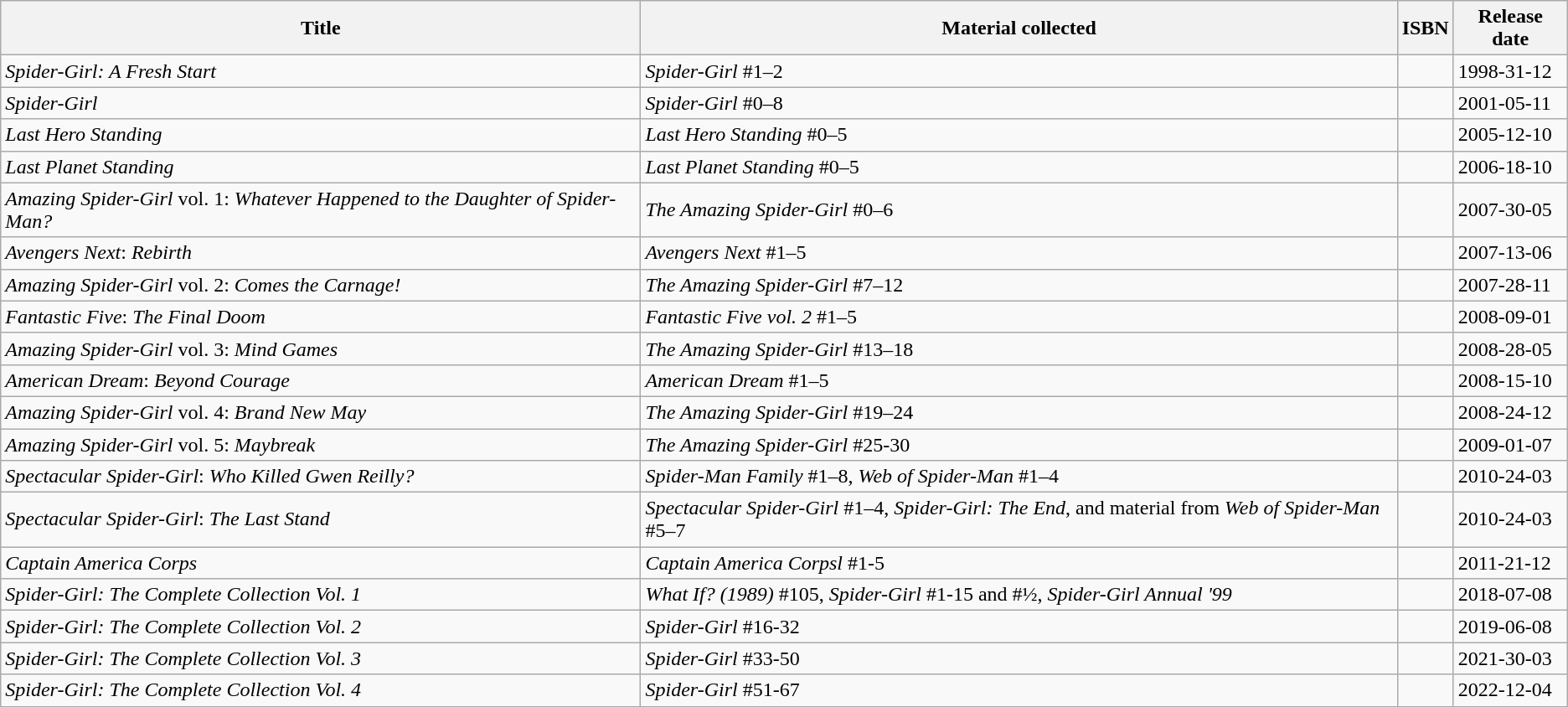<table class="wikitable">
<tr>
<th>Title</th>
<th>Material collected</th>
<th>ISBN</th>
<th>Release date</th>
</tr>
<tr>
<td><em>Spider-Girl: A Fresh Start</em></td>
<td><em>Spider-Girl</em> #1–2</td>
<td></td>
<td>1998-31-12</td>
</tr>
<tr>
<td><em>Spider-Girl</em></td>
<td><em>Spider-Girl</em> #0–8</td>
<td></td>
<td>2001-05-11</td>
</tr>
<tr>
<td><em>Last Hero Standing</em></td>
<td><em>Last Hero Standing</em> #0–5</td>
<td></td>
<td>2005-12-10</td>
</tr>
<tr>
<td><em>Last Planet Standing</em></td>
<td><em>Last Planet Standing</em> #0–5</td>
<td></td>
<td>2006-18-10</td>
</tr>
<tr>
<td><em>Amazing Spider-Girl</em> vol. 1: <em>Whatever Happened to the Daughter of Spider-Man?</em></td>
<td><em>The Amazing Spider-Girl</em> #0–6</td>
<td></td>
<td>2007-30-05</td>
</tr>
<tr>
<td><em>Avengers Next</em>: <em>Rebirth</em></td>
<td><em>Avengers Next</em> #1–5</td>
<td></td>
<td>2007-13-06</td>
</tr>
<tr>
<td><em>Amazing Spider-Girl</em> vol. 2: <em>Comes the Carnage!</em></td>
<td><em>The Amazing Spider-Girl</em> #7–12</td>
<td></td>
<td>2007-28-11</td>
</tr>
<tr>
<td><em>Fantastic Five</em>: <em>The Final Doom</em></td>
<td><em>Fantastic Five vol. 2</em> #1–5</td>
<td></td>
<td>2008-09-01</td>
</tr>
<tr>
<td><em>Amazing Spider-Girl</em> vol. 3: <em>Mind Games</em></td>
<td><em>The Amazing Spider-Girl</em> #13–18</td>
<td></td>
<td>2008-28-05</td>
</tr>
<tr>
<td><em>American Dream</em>: <em>Beyond Courage</em></td>
<td><em>American Dream</em> #1–5</td>
<td></td>
<td>2008-15-10</td>
</tr>
<tr>
<td><em>Amazing Spider-Girl</em> vol. 4: <em>Brand New May</em></td>
<td><em>The Amazing Spider-Girl</em> #19–24</td>
<td></td>
<td>2008-24-12</td>
</tr>
<tr>
<td><em>Amazing Spider-Girl</em> vol. 5: <em>Maybreak</em></td>
<td><em>The Amazing Spider-Girl</em> #25-30</td>
<td></td>
<td>2009-01-07</td>
</tr>
<tr>
<td><em>Spectacular Spider-Girl</em>: <em>Who Killed Gwen Reilly?</em></td>
<td><em>Spider-Man Family</em> #1–8, <em>Web of Spider-Man</em> #1–4</td>
<td></td>
<td>2010-24-03</td>
</tr>
<tr>
<td><em>Spectacular Spider-Girl</em>: <em>The Last Stand</em></td>
<td><em>Spectacular Spider-Girl</em> #1–4, <em>Spider-Girl: The End</em>, and material from <em>Web of Spider-Man</em> #5–7</td>
<td></td>
<td>2010-24-03</td>
</tr>
<tr>
<td><em>Captain America Corps</em></td>
<td><em>Captain America Corpsl</em> #1-5</td>
<td></td>
<td>2011-21-12</td>
</tr>
<tr>
<td><em>Spider-Girl: The Complete Collection Vol. 1</em></td>
<td><em>What If? (1989)</em> #105, <em>Spider-Girl</em> #1-15 and #½, <em>Spider-Girl Annual '99</em></td>
<td></td>
<td>2018-07-08</td>
</tr>
<tr>
<td><em>Spider-Girl: The Complete Collection Vol. 2</em></td>
<td><em>Spider-Girl</em> #16-32</td>
<td></td>
<td>2019-06-08</td>
</tr>
<tr>
<td><em>Spider-Girl: The Complete Collection Vol. 3</em></td>
<td><em>Spider-Girl</em> #33-50</td>
<td></td>
<td>2021-30-03</td>
</tr>
<tr>
<td><em>Spider-Girl: The Complete Collection Vol. 4</em></td>
<td><em>Spider-Girl</em> #51-67</td>
<td></td>
<td>2022-12-04</td>
</tr>
</table>
